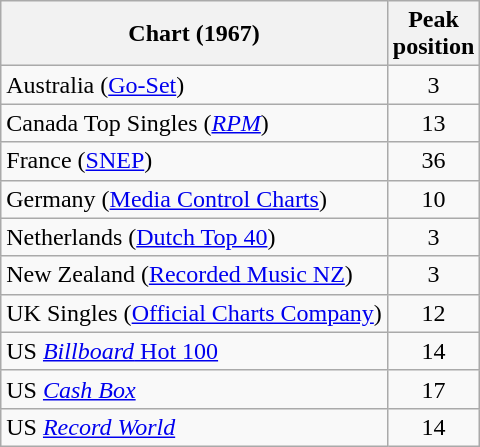<table class="wikitable sortable">
<tr>
<th>Chart (1967)</th>
<th>Peak<br>position</th>
</tr>
<tr>
<td>Australia (<a href='#'>Go-Set</a>)</td>
<td style="text-align:center;">3</td>
</tr>
<tr>
<td>Canada Top Singles (<em><a href='#'>RPM</a></em>)</td>
<td style="text-align:center;">13</td>
</tr>
<tr>
<td>France (<a href='#'>SNEP</a>)</td>
<td style="text-align:center;">36</td>
</tr>
<tr>
<td>Germany (<a href='#'>Media Control Charts</a>)</td>
<td style="text-align:center;">10</td>
</tr>
<tr>
<td>Netherlands (<a href='#'>Dutch Top 40</a>)</td>
<td style="text-align:center;">3</td>
</tr>
<tr>
<td>New Zealand (<a href='#'>Recorded Music NZ</a>)</td>
<td style="text-align:center;">3</td>
</tr>
<tr>
<td>UK Singles (<a href='#'>Official Charts Company</a>)</td>
<td style="text-align:center;">12</td>
</tr>
<tr>
<td>US <a href='#'><em>Billboard</em> Hot 100</a></td>
<td style="text-align:center;">14</td>
</tr>
<tr>
<td>US <em><a href='#'>Cash Box</a></em></td>
<td style="text-align:center;">17</td>
</tr>
<tr>
<td>US <em><a href='#'>Record World</a></em></td>
<td style="text-align:center;">14</td>
</tr>
</table>
